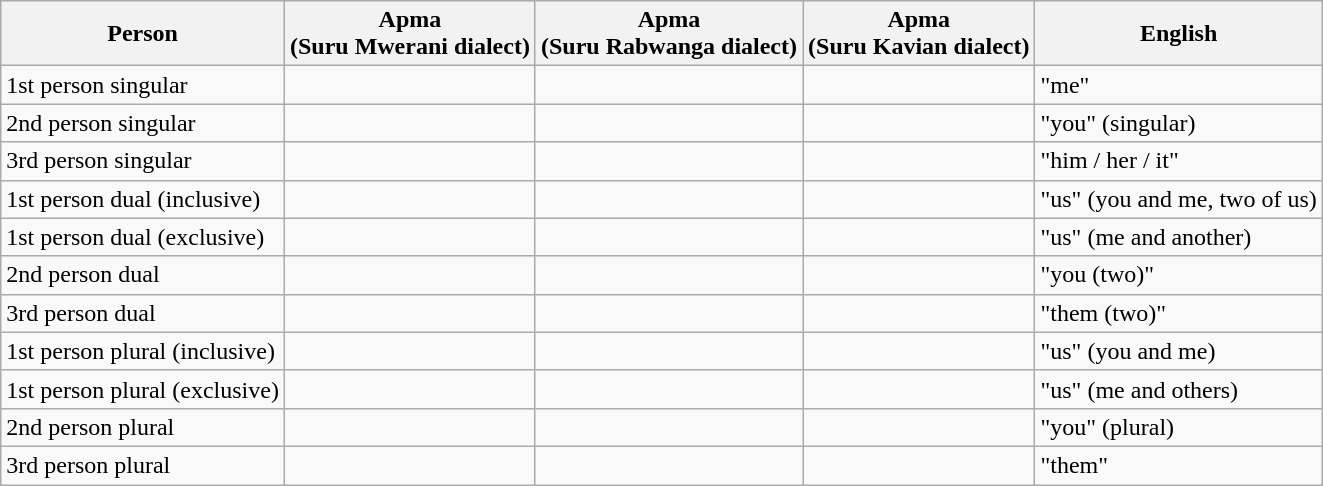<table class="wikitable">
<tr>
<th>Person</th>
<th>Apma<br>(Suru Mwerani dialect)</th>
<th>Apma<br>(Suru Rabwanga dialect)</th>
<th>Apma<br>(Suru Kavian dialect)</th>
<th>English</th>
</tr>
<tr ->
<td>1st person singular</td>
<td></td>
<td></td>
<td></td>
<td>"me"</td>
</tr>
<tr ->
<td>2nd person singular</td>
<td></td>
<td></td>
<td></td>
<td>"you" (singular)</td>
</tr>
<tr ->
<td>3rd person singular</td>
<td></td>
<td></td>
<td></td>
<td>"him / her / it"</td>
</tr>
<tr ->
<td>1st person dual (inclusive)</td>
<td></td>
<td></td>
<td></td>
<td>"us" (you and me, two of us)</td>
</tr>
<tr ->
<td>1st person dual (exclusive)</td>
<td></td>
<td></td>
<td></td>
<td>"us" (me and another)</td>
</tr>
<tr ->
<td>2nd person dual</td>
<td></td>
<td></td>
<td></td>
<td>"you (two)"</td>
</tr>
<tr ->
<td>3rd person dual</td>
<td></td>
<td></td>
<td></td>
<td>"them (two)"</td>
</tr>
<tr ->
<td>1st person plural (inclusive)</td>
<td></td>
<td></td>
<td></td>
<td>"us" (you and me)</td>
</tr>
<tr ->
<td>1st person plural (exclusive)</td>
<td></td>
<td></td>
<td></td>
<td>"us" (me and others)</td>
</tr>
<tr ->
<td>2nd person plural</td>
<td></td>
<td></td>
<td></td>
<td>"you" (plural)</td>
</tr>
<tr ->
<td>3rd person plural</td>
<td></td>
<td></td>
<td></td>
<td>"them"</td>
</tr>
</table>
